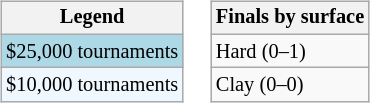<table>
<tr valign=top>
<td><br><table class=wikitable style="font-size:85%">
<tr>
<th>Legend</th>
</tr>
<tr style="background:lightblue;">
<td>$25,000 tournaments</td>
</tr>
<tr style="background:#f0f8ff;">
<td>$10,000 tournaments</td>
</tr>
</table>
</td>
<td><br><table class=wikitable style="font-size:85%">
<tr>
<th>Finals by surface</th>
</tr>
<tr>
<td>Hard (0–1)</td>
</tr>
<tr>
<td>Clay (0–0)</td>
</tr>
</table>
</td>
</tr>
</table>
